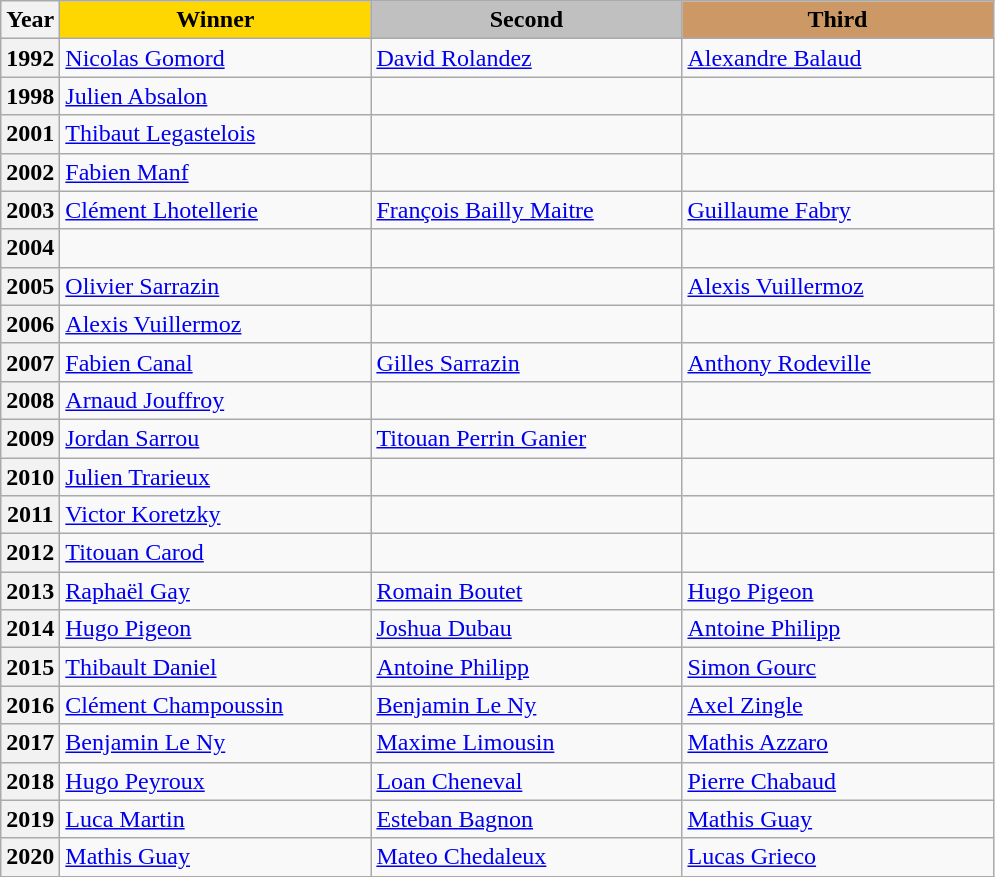<table class="wikitable sortable">
<tr>
<th>Year</th>
<th scope=col colspan=1 style="width:200px; background: gold;">Winner</th>
<th scope=col colspan=1 style="width:200px; background: silver;">Second</th>
<th scope=col colspan=1 style="width:200px; background: #cc9966;">Third</th>
</tr>
<tr>
<th>1992</th>
<td><a href='#'>Nicolas Gomord</a></td>
<td><a href='#'>David Rolandez</a></td>
<td><a href='#'>Alexandre Balaud</a></td>
</tr>
<tr>
<th>1998</th>
<td><a href='#'>Julien Absalon</a></td>
<td></td>
<td></td>
</tr>
<tr>
<th>2001</th>
<td><a href='#'>Thibaut Legastelois</a></td>
<td></td>
<td></td>
</tr>
<tr>
<th>2002</th>
<td><a href='#'>Fabien Manf</a></td>
<td></td>
<td></td>
</tr>
<tr>
<th>2003</th>
<td><a href='#'>Clément Lhotellerie</a></td>
<td><a href='#'>François Bailly Maitre</a></td>
<td><a href='#'>Guillaume Fabry</a></td>
</tr>
<tr>
<th>2004</th>
<td></td>
<td></td>
<td></td>
</tr>
<tr>
<th>2005</th>
<td><a href='#'>Olivier Sarrazin</a></td>
<td></td>
<td><a href='#'>Alexis Vuillermoz</a></td>
</tr>
<tr>
<th>2006</th>
<td><a href='#'>Alexis Vuillermoz</a></td>
<td></td>
<td></td>
</tr>
<tr>
<th>2007</th>
<td><a href='#'>Fabien Canal</a></td>
<td><a href='#'>Gilles Sarrazin</a></td>
<td><a href='#'>Anthony Rodeville</a></td>
</tr>
<tr>
<th>2008</th>
<td><a href='#'>Arnaud Jouffroy</a></td>
<td></td>
<td></td>
</tr>
<tr>
<th>2009</th>
<td><a href='#'>Jordan Sarrou</a></td>
<td><a href='#'>Titouan Perrin Ganier</a></td>
<td></td>
</tr>
<tr>
<th>2010</th>
<td><a href='#'>Julien Trarieux</a></td>
<td></td>
<td></td>
</tr>
<tr>
<th>2011</th>
<td><a href='#'>Victor Koretzky</a></td>
<td></td>
<td></td>
</tr>
<tr>
<th>2012</th>
<td><a href='#'>Titouan Carod</a></td>
<td></td>
<td></td>
</tr>
<tr>
<th>2013</th>
<td><a href='#'>Raphaël Gay</a></td>
<td><a href='#'>Romain Boutet</a></td>
<td><a href='#'>Hugo Pigeon</a></td>
</tr>
<tr>
<th>2014</th>
<td><a href='#'>Hugo Pigeon</a></td>
<td><a href='#'>Joshua Dubau</a></td>
<td><a href='#'>Antoine Philipp</a></td>
</tr>
<tr>
<th>2015</th>
<td><a href='#'>Thibault Daniel</a></td>
<td><a href='#'>Antoine Philipp</a></td>
<td><a href='#'>Simon Gourc</a></td>
</tr>
<tr>
<th>2016</th>
<td><a href='#'>Clément Champoussin</a></td>
<td><a href='#'>Benjamin Le Ny</a></td>
<td><a href='#'>Axel Zingle</a></td>
</tr>
<tr>
<th>2017</th>
<td><a href='#'>Benjamin Le Ny</a></td>
<td><a href='#'>Maxime Limousin</a></td>
<td><a href='#'>Mathis Azzaro</a></td>
</tr>
<tr>
<th>2018</th>
<td><a href='#'>Hugo Peyroux</a></td>
<td><a href='#'>Loan Cheneval</a></td>
<td><a href='#'>Pierre Chabaud</a></td>
</tr>
<tr>
<th>2019</th>
<td><a href='#'>Luca Martin</a></td>
<td><a href='#'>Esteban Bagnon</a></td>
<td><a href='#'>Mathis Guay</a></td>
</tr>
<tr>
<th>2020</th>
<td><a href='#'>Mathis Guay</a></td>
<td><a href='#'>Mateo Chedaleux</a></td>
<td><a href='#'>Lucas Grieco</a></td>
</tr>
</table>
